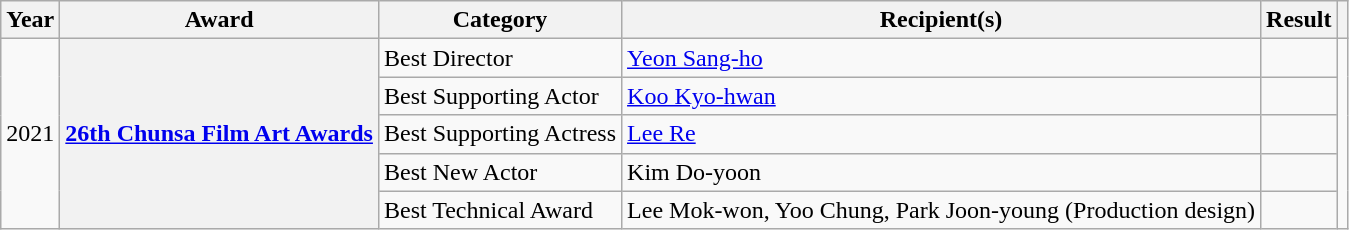<table class="wikitable plainrowheaders sortable">
<tr>
<th scope="col">Year</th>
<th scope="col">Award</th>
<th scope="col">Category</th>
<th scope="col">Recipient(s)</th>
<th scope="col">Result</th>
<th scope="col" class="unsortable"></th>
</tr>
<tr>
<td rowspan="5">2021</td>
<th scope="row" rowspan="5"><a href='#'>26th Chunsa Film Art Awards</a></th>
<td>Best Director</td>
<td><a href='#'>Yeon Sang-ho</a></td>
<td></td>
<td rowspan="5"></td>
</tr>
<tr>
<td>Best Supporting Actor</td>
<td><a href='#'>Koo Kyo-hwan</a></td>
<td></td>
</tr>
<tr>
<td>Best Supporting Actress</td>
<td><a href='#'>Lee Re</a></td>
<td></td>
</tr>
<tr>
<td>Best New Actor</td>
<td>Kim Do-yoon</td>
<td></td>
</tr>
<tr>
<td>Best Technical Award</td>
<td>Lee Mok-won, Yoo Chung, Park Joon-young (Production design)</td>
<td></td>
</tr>
</table>
